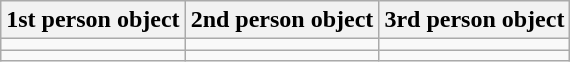<table class="wikitable">
<tr>
<th>1st person object</th>
<th>2nd person object</th>
<th>3rd person object</th>
</tr>
<tr>
<td></td>
<td></td>
<td></td>
</tr>
<tr>
<td></td>
<td></td>
<td></td>
</tr>
</table>
